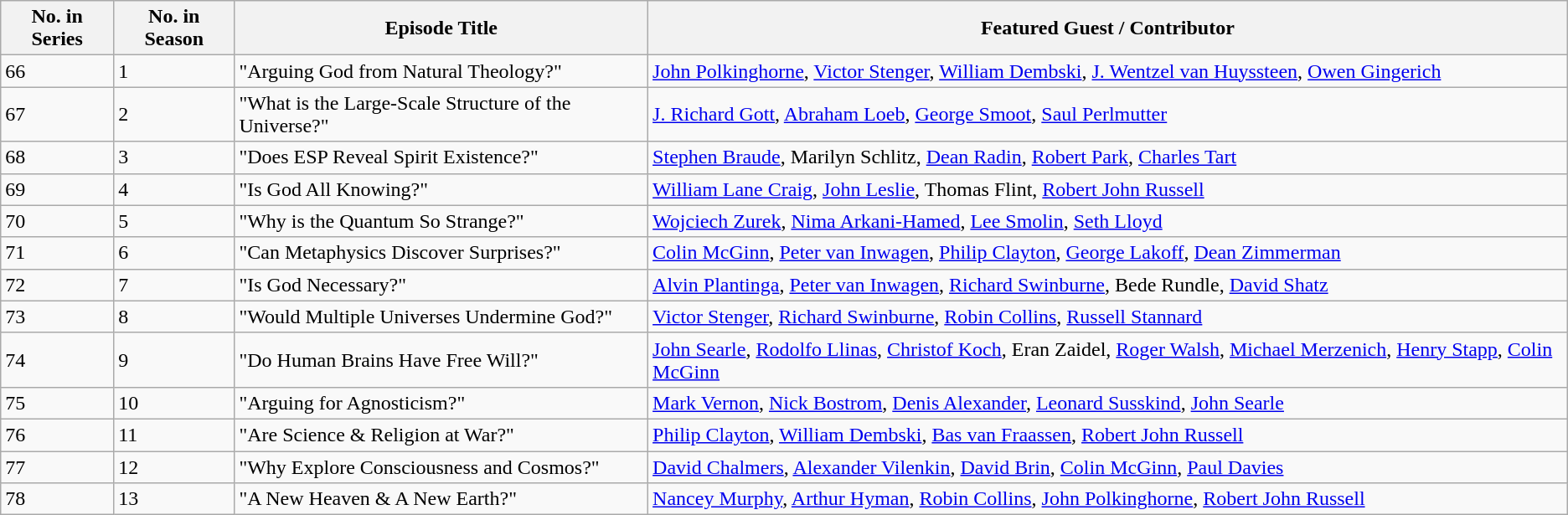<table class="wikitable">
<tr>
<th>No. in Series</th>
<th>No. in Season</th>
<th>Episode Title</th>
<th>Featured Guest / Contributor</th>
</tr>
<tr>
<td>66</td>
<td>1</td>
<td>"Arguing God from Natural Theology?"</td>
<td><a href='#'>John Polkinghorne</a>, <a href='#'>Victor Stenger</a>, <a href='#'>William Dembski</a>, <a href='#'>J. Wentzel van Huyssteen</a>, <a href='#'>Owen Gingerich</a></td>
</tr>
<tr>
<td>67</td>
<td>2</td>
<td>"What is the Large-Scale Structure of the Universe?"</td>
<td><a href='#'>J. Richard Gott</a>, <a href='#'>Abraham Loeb</a>, <a href='#'>George Smoot</a>, <a href='#'>Saul Perlmutter</a></td>
</tr>
<tr>
<td>68</td>
<td>3</td>
<td>"Does ESP Reveal Spirit Existence?"</td>
<td><a href='#'>Stephen Braude</a>, Marilyn Schlitz, <a href='#'>Dean Radin</a>, <a href='#'>Robert Park</a>, <a href='#'>Charles Tart</a></td>
</tr>
<tr>
<td>69</td>
<td>4</td>
<td>"Is God All Knowing?"</td>
<td><a href='#'>William Lane Craig</a>, <a href='#'>John Leslie</a>, Thomas Flint, <a href='#'>Robert John Russell</a></td>
</tr>
<tr>
<td>70</td>
<td>5</td>
<td>"Why is the Quantum So Strange?"</td>
<td><a href='#'>Wojciech Zurek</a>, <a href='#'>Nima Arkani-Hamed</a>, <a href='#'>Lee Smolin</a>, <a href='#'>Seth Lloyd</a></td>
</tr>
<tr>
<td>71</td>
<td>6</td>
<td>"Can Metaphysics Discover Surprises?"</td>
<td><a href='#'>Colin McGinn</a>, <a href='#'>Peter van Inwagen</a>, <a href='#'>Philip Clayton</a>, <a href='#'>George Lakoff</a>, <a href='#'>Dean Zimmerman</a></td>
</tr>
<tr>
<td>72</td>
<td>7</td>
<td>"Is God Necessary?"</td>
<td><a href='#'>Alvin Plantinga</a>, <a href='#'>Peter van Inwagen</a>, <a href='#'>Richard Swinburne</a>, Bede Rundle, <a href='#'>David Shatz</a></td>
</tr>
<tr>
<td>73</td>
<td>8</td>
<td>"Would Multiple Universes Undermine God?"</td>
<td><a href='#'>Victor Stenger</a>, <a href='#'>Richard Swinburne</a>, <a href='#'>Robin Collins</a>, <a href='#'>Russell Stannard</a></td>
</tr>
<tr>
<td>74</td>
<td>9</td>
<td>"Do Human Brains Have Free Will?"</td>
<td><a href='#'>John Searle</a>, <a href='#'>Rodolfo Llinas</a>, <a href='#'>Christof Koch</a>, Eran Zaidel, <a href='#'>Roger Walsh</a>, <a href='#'>Michael Merzenich</a>, <a href='#'>Henry Stapp</a>, <a href='#'>Colin McGinn</a></td>
</tr>
<tr>
<td>75</td>
<td>10</td>
<td>"Arguing for Agnosticism?"</td>
<td><a href='#'>Mark Vernon</a>, <a href='#'>Nick Bostrom</a>, <a href='#'>Denis Alexander</a>, <a href='#'>Leonard Susskind</a>, <a href='#'>John Searle</a></td>
</tr>
<tr>
<td>76</td>
<td>11</td>
<td>"Are Science & Religion at War?"</td>
<td><a href='#'>Philip Clayton</a>, <a href='#'>William Dembski</a>, <a href='#'>Bas van Fraassen</a>, <a href='#'>Robert John Russell</a></td>
</tr>
<tr>
<td>77</td>
<td>12</td>
<td>"Why Explore Consciousness and Cosmos?"</td>
<td><a href='#'>David Chalmers</a>, <a href='#'>Alexander Vilenkin</a>, <a href='#'>David Brin</a>, <a href='#'>Colin McGinn</a>, <a href='#'>Paul Davies</a></td>
</tr>
<tr>
<td>78</td>
<td>13</td>
<td>"A New Heaven & A New Earth?"</td>
<td><a href='#'>Nancey Murphy</a>, <a href='#'>Arthur Hyman</a>, <a href='#'>Robin Collins</a>, <a href='#'>John Polkinghorne</a>, <a href='#'>Robert John Russell</a></td>
</tr>
</table>
